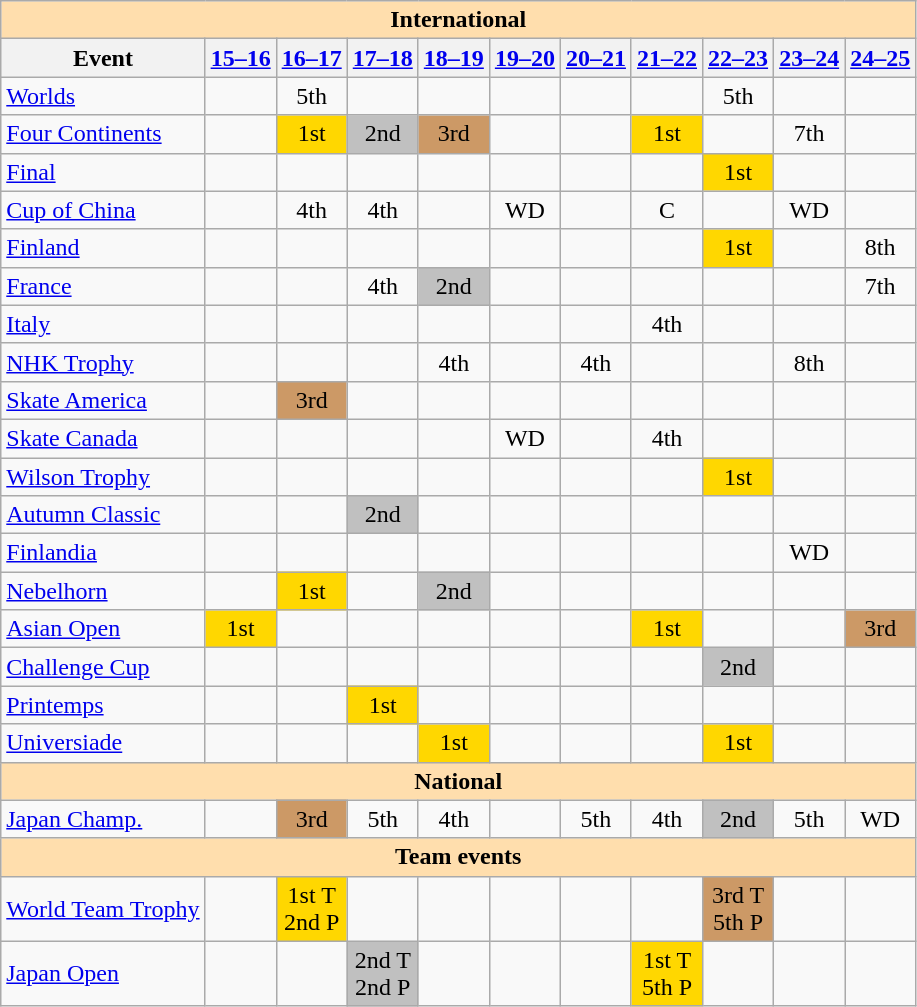<table class="wikitable" style="text-align:center">
<tr>
<th colspan=11 style="background-color: #ffdead; ">International</th>
</tr>
<tr>
<th>Event</th>
<th><a href='#'>15–16</a></th>
<th><a href='#'>16–17</a></th>
<th><a href='#'>17–18</a></th>
<th><a href='#'>18–19</a></th>
<th><a href='#'>19–20</a></th>
<th><a href='#'>20–21</a></th>
<th><a href='#'>21–22</a></th>
<th><a href='#'>22–23</a></th>
<th><a href='#'>23–24</a></th>
<th><a href='#'>24–25</a></th>
</tr>
<tr>
<td align=left><a href='#'>Worlds</a></td>
<td></td>
<td>5th</td>
<td></td>
<td></td>
<td></td>
<td></td>
<td></td>
<td>5th</td>
<td></td>
<td></td>
</tr>
<tr>
<td align=left><a href='#'>Four Continents</a></td>
<td></td>
<td bgcolor=gold>1st</td>
<td bgcolor=silver>2nd</td>
<td bgcolor=cc9966>3rd</td>
<td></td>
<td></td>
<td bgcolor=gold>1st</td>
<td></td>
<td>7th</td>
<td></td>
</tr>
<tr>
<td align=left> <a href='#'>Final</a></td>
<td></td>
<td></td>
<td></td>
<td></td>
<td></td>
<td></td>
<td></td>
<td bgcolor=gold>1st</td>
<td></td>
<td></td>
</tr>
<tr>
<td align=left> <a href='#'>Cup of China</a></td>
<td></td>
<td>4th</td>
<td>4th</td>
<td></td>
<td>WD</td>
<td></td>
<td>C</td>
<td></td>
<td>WD</td>
<td></td>
</tr>
<tr>
<td align=left> <a href='#'>Finland</a></td>
<td></td>
<td></td>
<td></td>
<td></td>
<td></td>
<td></td>
<td></td>
<td bgcolor=gold>1st</td>
<td></td>
<td>8th</td>
</tr>
<tr>
<td align=left> <a href='#'>France</a></td>
<td></td>
<td></td>
<td>4th</td>
<td bgcolor=silver>2nd</td>
<td></td>
<td></td>
<td></td>
<td></td>
<td></td>
<td>7th</td>
</tr>
<tr>
<td align=left> <a href='#'>Italy</a></td>
<td></td>
<td></td>
<td></td>
<td></td>
<td></td>
<td></td>
<td>4th</td>
<td></td>
<td></td>
<td></td>
</tr>
<tr>
<td align=left> <a href='#'>NHK Trophy</a></td>
<td></td>
<td></td>
<td></td>
<td>4th</td>
<td></td>
<td>4th</td>
<td></td>
<td></td>
<td>8th</td>
<td></td>
</tr>
<tr>
<td align=left> <a href='#'>Skate America</a></td>
<td></td>
<td bgcolor=cc9966>3rd</td>
<td></td>
<td></td>
<td></td>
<td></td>
<td></td>
<td></td>
<td></td>
<td></td>
</tr>
<tr>
<td align=left> <a href='#'>Skate Canada</a></td>
<td></td>
<td></td>
<td></td>
<td></td>
<td>WD</td>
<td></td>
<td>4th</td>
<td></td>
<td></td>
<td></td>
</tr>
<tr>
<td align=left> <a href='#'>Wilson Trophy</a></td>
<td></td>
<td></td>
<td></td>
<td></td>
<td></td>
<td></td>
<td></td>
<td bgcolor=gold>1st</td>
<td></td>
<td></td>
</tr>
<tr>
<td align=left> <a href='#'>Autumn Classic</a></td>
<td></td>
<td></td>
<td bgcolor=silver>2nd</td>
<td></td>
<td></td>
<td></td>
<td></td>
<td></td>
<td></td>
<td></td>
</tr>
<tr>
<td align=left> <a href='#'>Finlandia</a></td>
<td></td>
<td></td>
<td></td>
<td></td>
<td></td>
<td></td>
<td></td>
<td></td>
<td>WD</td>
<td></td>
</tr>
<tr>
<td align=left> <a href='#'>Nebelhorn</a></td>
<td></td>
<td bgcolor=gold>1st</td>
<td></td>
<td bgcolor=silver>2nd</td>
<td></td>
<td></td>
<td></td>
<td></td>
<td></td>
<td></td>
</tr>
<tr>
<td align=left><a href='#'>Asian Open</a></td>
<td bgcolor=gold>1st</td>
<td></td>
<td></td>
<td></td>
<td></td>
<td></td>
<td bgcolor=gold>1st</td>
<td></td>
<td></td>
<td bgcolor=cc9966>3rd</td>
</tr>
<tr>
<td align=left><a href='#'>Challenge Cup</a></td>
<td></td>
<td></td>
<td></td>
<td></td>
<td></td>
<td></td>
<td></td>
<td bgcolor=silver>2nd</td>
<td></td>
<td></td>
</tr>
<tr>
<td align=left><a href='#'>Printemps</a></td>
<td></td>
<td></td>
<td bgcolor=gold>1st</td>
<td></td>
<td></td>
<td></td>
<td></td>
<td></td>
<td></td>
<td></td>
</tr>
<tr>
<td align=left><a href='#'>Universiade</a></td>
<td></td>
<td></td>
<td></td>
<td bgcolor=gold>1st</td>
<td></td>
<td></td>
<td></td>
<td bgcolor=gold>1st</td>
<td></td>
<td></td>
</tr>
<tr>
<th colspan=11 style="background-color: #ffdead; " align="center">National</th>
</tr>
<tr>
<td align=left><a href='#'>Japan Champ.</a></td>
<td></td>
<td bgcolor=cc9966>3rd</td>
<td>5th</td>
<td>4th</td>
<td></td>
<td>5th</td>
<td>4th</td>
<td bgcolor=silver>2nd</td>
<td>5th</td>
<td>WD</td>
</tr>
<tr>
<th colspan=11 style="background-color: #ffdead; " align="center">Team events</th>
</tr>
<tr>
<td align=left><a href='#'>World Team Trophy</a></td>
<td></td>
<td bgcolor=gold>1st T <br> 2nd P</td>
<td></td>
<td></td>
<td></td>
<td></td>
<td></td>
<td bgcolor=cc9966>3rd T<br> 5th P</td>
<td></td>
<td></td>
</tr>
<tr>
<td align=left><a href='#'>Japan Open</a></td>
<td></td>
<td></td>
<td bgcolor=silver>2nd T <br> 2nd P</td>
<td></td>
<td></td>
<td></td>
<td bgcolor=gold>1st T <br> 5th P</td>
<td></td>
<td></td>
<td></td>
</tr>
</table>
